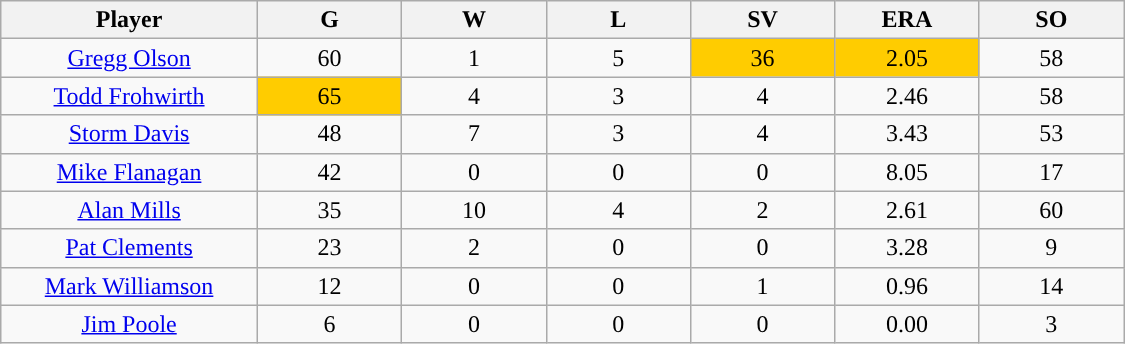<table class="wikitable sortable">
<tr>
<th bgcolor="#DDDDFF" width="16%">Player</th>
<th bgcolor="#DDDDFF" width="9%">G</th>
<th bgcolor="#DDDDFF" width="9%">W</th>
<th bgcolor="#DDDDFF" width="9%">L</th>
<th bgcolor="#DDDDFF" width="9%">SV</th>
<th bgcolor="#DDDDFF" width="9%">ERA</th>
<th bgcolor="#DDDDFF" width="9%">SO</th>
</tr>
<tr align="center">
<td><a href='#'>Gregg Olson</a></td>
<td>60</td>
<td>1</td>
<td>5</td>
<td style="background:#fc0;">36</td>
<td style="background:#fc0;">2.05</td>
<td>58</td>
</tr>
<tr align=center>
<td><a href='#'>Todd Frohwirth</a></td>
<td style="background:#fc0;">65</td>
<td>4</td>
<td>3</td>
<td>4</td>
<td>2.46</td>
<td>58</td>
</tr>
<tr align="center">
<td><a href='#'>Storm Davis</a></td>
<td>48</td>
<td>7</td>
<td>3</td>
<td>4</td>
<td>3.43</td>
<td>53</td>
</tr>
<tr align="center">
<td><a href='#'>Mike Flanagan</a></td>
<td>42</td>
<td>0</td>
<td>0</td>
<td>0</td>
<td>8.05</td>
<td>17</td>
</tr>
<tr align="center">
<td><a href='#'>Alan Mills</a></td>
<td>35</td>
<td>10</td>
<td>4</td>
<td>2</td>
<td>2.61</td>
<td>60</td>
</tr>
<tr align="center">
<td><a href='#'>Pat Clements</a></td>
<td>23</td>
<td>2</td>
<td>0</td>
<td>0</td>
<td>3.28</td>
<td>9</td>
</tr>
<tr align="center">
<td><a href='#'>Mark Williamson</a></td>
<td>12</td>
<td>0</td>
<td>0</td>
<td>1</td>
<td>0.96</td>
<td>14</td>
</tr>
<tr align="center">
<td><a href='#'>Jim Poole</a></td>
<td>6</td>
<td>0</td>
<td>0</td>
<td>0</td>
<td>0.00</td>
<td>3</td>
</tr>
</table>
